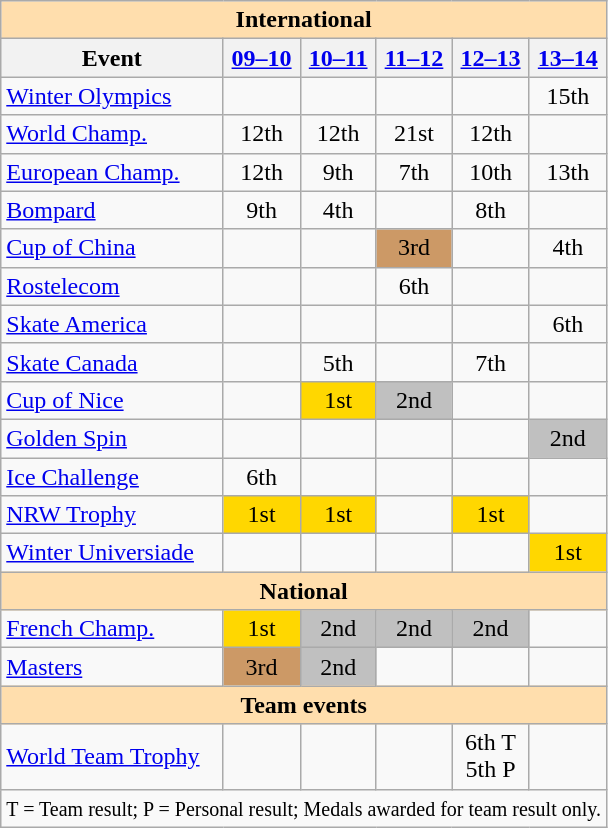<table class="wikitable" style="text-align:center">
<tr>
<th style="background-color: #ffdead; " colspan=6 align=center>International</th>
</tr>
<tr>
<th>Event</th>
<th><a href='#'>09–10</a></th>
<th><a href='#'>10–11</a></th>
<th><a href='#'>11–12</a></th>
<th><a href='#'>12–13</a></th>
<th><a href='#'>13–14</a></th>
</tr>
<tr>
<td align=left><a href='#'>Winter Olympics</a></td>
<td></td>
<td></td>
<td></td>
<td></td>
<td>15th</td>
</tr>
<tr>
<td align=left><a href='#'>World Champ.</a></td>
<td>12th</td>
<td>12th</td>
<td>21st</td>
<td>12th</td>
<td></td>
</tr>
<tr>
<td align=left><a href='#'>European Champ.</a></td>
<td>12th</td>
<td>9th</td>
<td>7th</td>
<td>10th</td>
<td>13th</td>
</tr>
<tr>
<td align=left> <a href='#'>Bompard</a></td>
<td>9th</td>
<td>4th</td>
<td></td>
<td>8th</td>
<td></td>
</tr>
<tr>
<td align=left> <a href='#'>Cup of China</a></td>
<td></td>
<td></td>
<td bgcolor=cc9966>3rd</td>
<td></td>
<td>4th</td>
</tr>
<tr>
<td align=left> <a href='#'>Rostelecom</a></td>
<td></td>
<td></td>
<td>6th</td>
<td></td>
<td></td>
</tr>
<tr>
<td align=left> <a href='#'>Skate America</a></td>
<td></td>
<td></td>
<td></td>
<td></td>
<td>6th</td>
</tr>
<tr>
<td align=left>  <a href='#'>Skate Canada</a></td>
<td></td>
<td>5th</td>
<td></td>
<td>7th</td>
<td></td>
</tr>
<tr>
<td align=left><a href='#'>Cup of Nice</a></td>
<td></td>
<td bgcolor=gold>1st</td>
<td bgcolor=silver>2nd</td>
<td></td>
<td></td>
</tr>
<tr>
<td align=left><a href='#'>Golden Spin</a></td>
<td></td>
<td></td>
<td></td>
<td></td>
<td bgcolor=silver>2nd</td>
</tr>
<tr>
<td align=left><a href='#'>Ice Challenge</a></td>
<td>6th</td>
<td></td>
<td></td>
<td></td>
<td></td>
</tr>
<tr>
<td align=left><a href='#'>NRW Trophy</a></td>
<td bgcolor=gold>1st</td>
<td bgcolor=gold>1st</td>
<td></td>
<td bgcolor=gold>1st</td>
<td></td>
</tr>
<tr>
<td align=left><a href='#'>Winter Universiade</a></td>
<td></td>
<td></td>
<td></td>
<td></td>
<td bgcolor=gold>1st</td>
</tr>
<tr>
<th style="background-color: #ffdead; " colspan=6 align=center>National</th>
</tr>
<tr>
<td align=left><a href='#'>French Champ.</a></td>
<td bgcolor=gold>1st</td>
<td bgcolor=silver>2nd</td>
<td bgcolor=silver>2nd</td>
<td bgcolor=silver>2nd</td>
<td></td>
</tr>
<tr>
<td align=left><a href='#'>Masters</a></td>
<td bgcolor=cc9966>3rd</td>
<td bgcolor=silver>2nd</td>
<td></td>
<td></td>
<td></td>
</tr>
<tr>
<th style="background-color: #ffdead; " colspan=6 align=center>Team events</th>
</tr>
<tr>
<td align=left><a href='#'>World Team Trophy</a></td>
<td></td>
<td></td>
<td></td>
<td>6th T <br> 5th P</td>
<td></td>
</tr>
<tr>
<td colspan=6 align=center><small> T = Team result; P = Personal result; Medals awarded for team result only. </small></td>
</tr>
</table>
